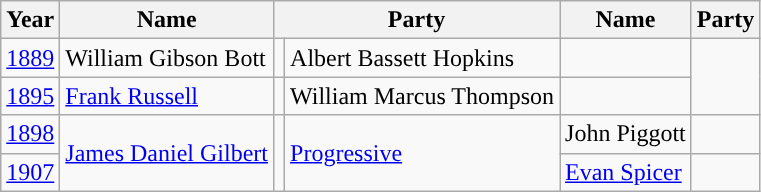<table class="wikitable">
<tr>
<th>Year</th>
<th>Name</th>
<th colspan=2>Party</th>
<th>Name</th>
<th colspan=2>Party</th>
</tr>
<tr>
<td><a href='#'>1889</a></td>
<td>William Gibson Bott</td>
<td></td>
<td>Albert Bassett Hopkins</td>
<td></td>
</tr>
<tr>
<td><a href='#'>1895</a></td>
<td><a href='#'>Frank Russell</a></td>
<td></td>
<td>William Marcus Thompson</td>
<td></td>
</tr>
<tr>
<td><a href='#'>1898</a></td>
<td rowspan=2><a href='#'>James Daniel Gilbert</a></td>
<td rowspan=2 style="background-color: "></td>
<td rowspan=2><a href='#'>Progressive</a></td>
<td>John Piggott</td>
<td></td>
</tr>
<tr>
<td><a href='#'>1907</a></td>
<td><a href='#'>Evan Spicer</a></td>
<td></td>
</tr>
</table>
